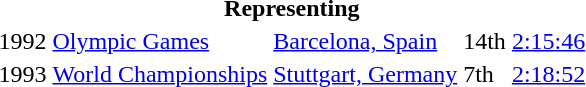<table>
<tr>
<th colspan="5">Representing </th>
</tr>
<tr>
<td>1992</td>
<td><a href='#'>Olympic Games</a></td>
<td><a href='#'>Barcelona, Spain</a></td>
<td>14th</td>
<td><a href='#'>2:15:46</a></td>
</tr>
<tr>
<td>1993</td>
<td><a href='#'>World Championships</a></td>
<td><a href='#'>Stuttgart, Germany</a></td>
<td>7th</td>
<td><a href='#'>2:18:52</a></td>
</tr>
</table>
